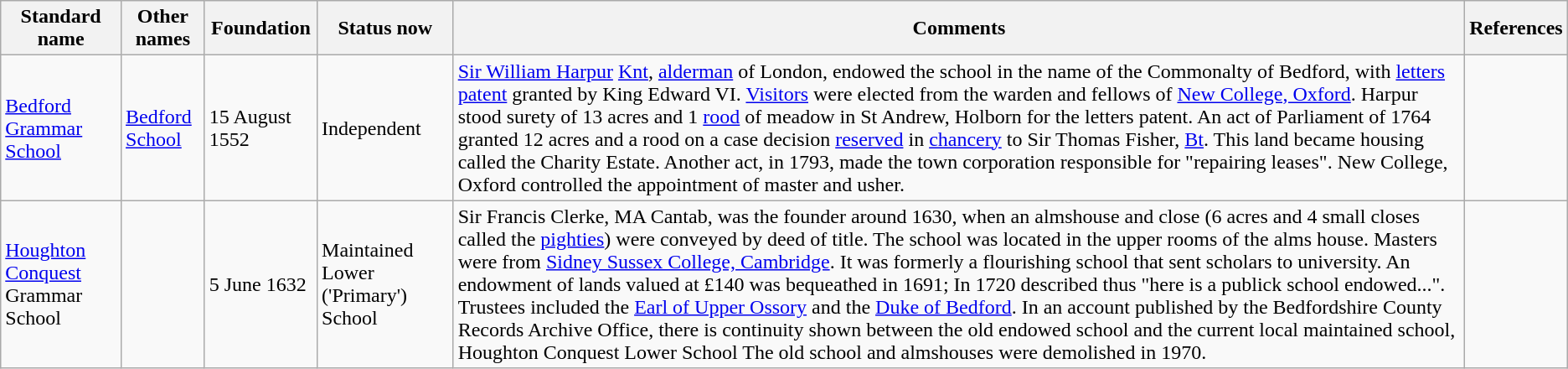<table class="wikitable">
<tr>
<th>Standard name</th>
<th>Other names</th>
<th>Foundation</th>
<th>Status now</th>
<th>Comments</th>
<th>References</th>
</tr>
<tr>
<td><a href='#'>Bedford Grammar School</a></td>
<td><a href='#'>Bedford School</a></td>
<td>15 August 1552</td>
<td>Independent</td>
<td><a href='#'>Sir William Harpur</a> <a href='#'>Knt</a>, <a href='#'>alderman</a> of London, endowed the school in the name of the Commonalty of Bedford, with <a href='#'>letters patent</a> granted by King Edward VI. <a href='#'>Visitors</a> were elected from the warden and fellows of <a href='#'>New College, Oxford</a>. Harpur stood surety of 13 acres and 1 <a href='#'>rood</a> of meadow in St Andrew, Holborn for the letters patent. An act of Parliament of 1764 granted 12 acres and a rood on a case decision <a href='#'>reserved</a> in <a href='#'>chancery</a> to Sir Thomas Fisher, <a href='#'>Bt</a>. This land became housing called the Charity Estate. Another act, in 1793, made the town corporation responsible for "repairing leases". New College, Oxford controlled the appointment of master and usher.</td>
<td></td>
</tr>
<tr>
<td><a href='#'>Houghton Conquest</a> Grammar School</td>
<td></td>
<td>5 June 1632</td>
<td>Maintained Lower ('Primary') School</td>
<td>Sir Francis Clerke, MA Cantab, was the founder around 1630, when an almshouse and close (6 acres and 4 small closes called the <a href='#'>pighties</a>) were conveyed by deed of title. The school was located in the upper rooms of the alms house. Masters were from <a href='#'>Sidney Sussex College, Cambridge</a>. It was formerly a flourishing school that sent scholars to university. An endowment of lands valued at £140 was bequeathed in 1691; In 1720 described thus "here is a publick school endowed...". Trustees included the <a href='#'>Earl of Upper Ossory</a> and the <a href='#'>Duke of Bedford</a>. In an account published by the Bedfordshire County Records Archive Office, there is continuity shown between the old endowed school and the current local maintained school, Houghton Conquest Lower School The old school and almshouses were demolished in 1970.</td>
<td></td>
</tr>
</table>
